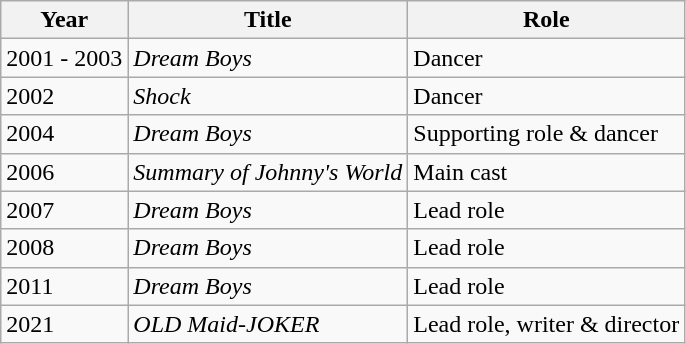<table class="wikitable">
<tr>
<th>Year</th>
<th>Title</th>
<th>Role</th>
</tr>
<tr>
<td>2001 - 2003</td>
<td><em>Dream Boys</em></td>
<td>Dancer</td>
</tr>
<tr>
<td>2002</td>
<td><em>Shock</em></td>
<td>Dancer</td>
</tr>
<tr>
<td>2004</td>
<td><em>Dream Boys</em></td>
<td>Supporting role & dancer</td>
</tr>
<tr>
<td>2006</td>
<td><em>Summary of Johnny's World</em></td>
<td>Main cast</td>
</tr>
<tr>
<td>2007</td>
<td><em>Dream Boys</em></td>
<td>Lead role</td>
</tr>
<tr>
<td>2008</td>
<td><em>Dream Boys</em></td>
<td>Lead role</td>
</tr>
<tr>
<td>2011</td>
<td><em>Dream Boys</em></td>
<td>Lead role</td>
</tr>
<tr>
<td>2021</td>
<td><em>OLD Maid-JOKER</em></td>
<td>Lead role, writer & director</td>
</tr>
</table>
